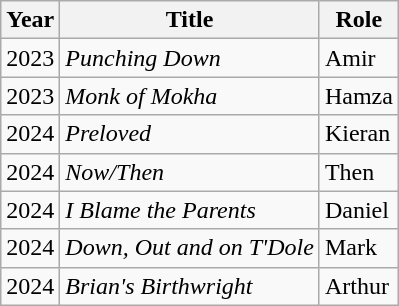<table class="wikitable">
<tr>
<th>Year</th>
<th>Title</th>
<th>Role</th>
</tr>
<tr>
<td>2023</td>
<td><em>Punching Down</em></td>
<td>Amir</td>
</tr>
<tr>
<td>2023</td>
<td><em>Monk of Mokha</em></td>
<td>Hamza</td>
</tr>
<tr>
<td>2024</td>
<td><em>Preloved</em></td>
<td>Kieran</td>
</tr>
<tr>
<td>2024</td>
<td><em>Now/Then</em></td>
<td>Then</td>
</tr>
<tr>
<td>2024</td>
<td><em>I Blame the Parents</em></td>
<td>Daniel</td>
</tr>
<tr>
<td>2024</td>
<td><em>Down, Out and on T'Dole</em></td>
<td>Mark</td>
</tr>
<tr>
<td>2024</td>
<td><em>Brian's Birthwright</em></td>
<td>Arthur</td>
</tr>
</table>
